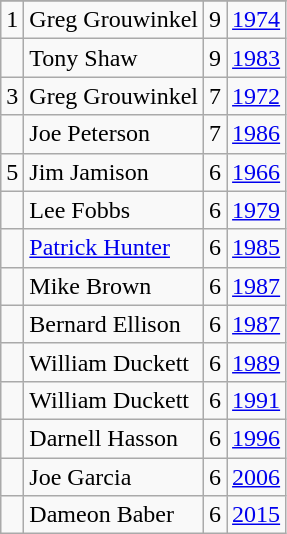<table class="wikitable">
<tr>
</tr>
<tr>
<td>1</td>
<td>Greg Grouwinkel</td>
<td>9</td>
<td><a href='#'>1974</a></td>
</tr>
<tr>
<td></td>
<td>Tony Shaw</td>
<td>9</td>
<td><a href='#'>1983</a></td>
</tr>
<tr>
<td>3</td>
<td>Greg Grouwinkel</td>
<td>7</td>
<td><a href='#'>1972</a></td>
</tr>
<tr>
<td></td>
<td>Joe Peterson</td>
<td>7</td>
<td><a href='#'>1986</a></td>
</tr>
<tr>
<td>5</td>
<td>Jim Jamison</td>
<td>6</td>
<td><a href='#'>1966</a></td>
</tr>
<tr>
<td></td>
<td>Lee Fobbs</td>
<td>6</td>
<td><a href='#'>1979</a></td>
</tr>
<tr>
<td></td>
<td><a href='#'>Patrick Hunter</a></td>
<td>6</td>
<td><a href='#'>1985</a></td>
</tr>
<tr>
<td></td>
<td>Mike Brown</td>
<td>6</td>
<td><a href='#'>1987</a></td>
</tr>
<tr>
<td></td>
<td>Bernard Ellison</td>
<td>6</td>
<td><a href='#'>1987</a></td>
</tr>
<tr>
<td></td>
<td>William Duckett</td>
<td>6</td>
<td><a href='#'>1989</a></td>
</tr>
<tr>
<td></td>
<td>William Duckett</td>
<td>6</td>
<td><a href='#'>1991</a></td>
</tr>
<tr>
<td></td>
<td>Darnell Hasson</td>
<td>6</td>
<td><a href='#'>1996</a></td>
</tr>
<tr>
<td></td>
<td>Joe Garcia</td>
<td>6</td>
<td><a href='#'>2006</a></td>
</tr>
<tr>
<td></td>
<td>Dameon Baber</td>
<td>6</td>
<td><a href='#'>2015</a></td>
</tr>
</table>
